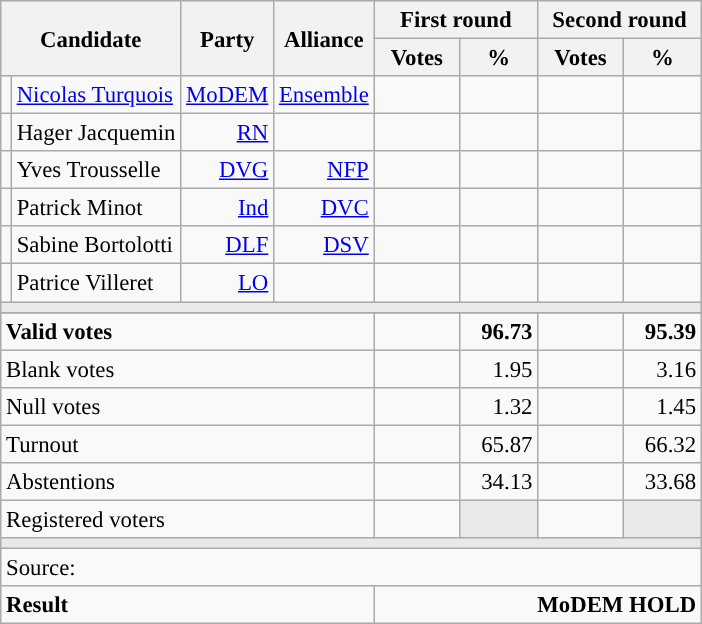<table class="wikitable" style="text-align:right;font-size:95%;">
<tr>
<th colspan="2" rowspan="2">Candidate</th>
<th colspan="1" rowspan="2">Party</th>
<th colspan="1" rowspan="2">Alliance</th>
<th colspan="2">First round</th>
<th colspan="2">Second round</th>
</tr>
<tr>
<th style="width:50px;">Votes</th>
<th style="width:45px;">%</th>
<th style="width:50px;">Votes</th>
<th style="width:45px;">%</th>
</tr>
<tr>
<td style="color:inherit;background:"></td>
<td style="text-align:left;"><a href='#'>Nicolas Turquois</a></td>
<td><a href='#'>MoDEM</a></td>
<td><a href='#'>Ensemble</a></td>
<td></td>
<td></td>
<td><strong></strong></td>
<td><strong></strong></td>
</tr>
<tr>
<td style="color:inherit;background:"></td>
<td style="text-align:left;">Hager Jacquemin</td>
<td><a href='#'>RN</a></td>
<td></td>
<td></td>
<td></td>
<td></td>
<td></td>
</tr>
<tr>
<td style="color:inherit;background:"></td>
<td style="text-align:left;">Yves Trousselle</td>
<td><a href='#'>DVG</a></td>
<td><a href='#'>NFP</a></td>
<td></td>
<td></td>
<td></td>
<td></td>
</tr>
<tr>
<td style="color:inherit;background:"></td>
<td style="text-align:left;">Patrick Minot</td>
<td><a href='#'>Ind</a></td>
<td><a href='#'>DVC</a></td>
<td></td>
<td></td>
<td></td>
<td></td>
</tr>
<tr>
<td style="color:inherit;background:"></td>
<td style="text-align:left;">Sabine Bortolotti</td>
<td><a href='#'>DLF</a></td>
<td><a href='#'>DSV</a></td>
<td></td>
<td></td>
<td></td>
<td></td>
</tr>
<tr>
<td style="color:inherit;background:"></td>
<td style="text-align:left;">Patrice Villeret</td>
<td><a href='#'>LO</a></td>
<td></td>
<td></td>
<td></td>
<td></td>
<td></td>
</tr>
<tr>
<td colspan="8" style="background:#E9E9E9;"></td>
</tr>
<tr>
</tr>
<tr style="font-weight:bold;">
<td colspan="4" style="text-align:left;">Valid votes</td>
<td></td>
<td>96.73</td>
<td></td>
<td>95.39</td>
</tr>
<tr>
<td colspan="4" style="text-align:left;">Blank votes</td>
<td></td>
<td>1.95</td>
<td></td>
<td>3.16</td>
</tr>
<tr>
<td colspan="4" style="text-align:left;">Null votes</td>
<td></td>
<td>1.32</td>
<td></td>
<td>1.45</td>
</tr>
<tr>
<td colspan="4" style="text-align:left;">Turnout</td>
<td></td>
<td>65.87</td>
<td></td>
<td>66.32</td>
</tr>
<tr>
<td colspan="4" style="text-align:left;">Abstentions</td>
<td></td>
<td>34.13</td>
<td></td>
<td>33.68</td>
</tr>
<tr>
<td colspan="4" style="text-align:left;">Registered voters</td>
<td></td>
<td style="background:#E9E9E9;"></td>
<td></td>
<td style="background:#E9E9E9;"></td>
</tr>
<tr>
<td colspan="8" style="background:#E9E9E9;"></td>
</tr>
<tr>
<td colspan="8" style="text-align:left;">Source: </td>
</tr>
<tr style="font-weight:bold">
<td colspan="4" style="text-align:left;">Result</td>
<td colspan="4" style="background-color:">MoDEM HOLD</td>
</tr>
</table>
